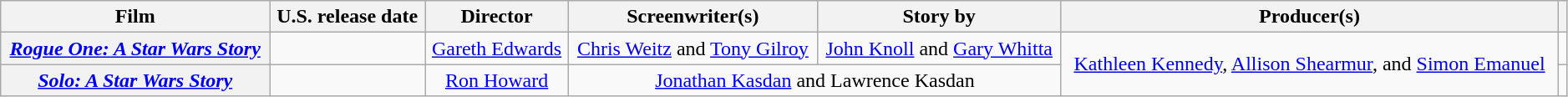<table class="wikitable plainrowheaders" style="text-align:center; width:99%">
<tr>
<th scope="col">Film</th>
<th scope="col">U.S. release date</th>
<th scope="col">Director</th>
<th scope="col">Screenwriter(s)</th>
<th scope="col">Story by</th>
<th scope="col">Producer(s)</th>
<th scope="col"></th>
</tr>
<tr>
<th scope="row"><em><a href='#'>Rogue One: A Star Wars Story</a></em></th>
<td style="text-align:left"></td>
<td><a href='#'>Gareth Edwards</a></td>
<td><a href='#'>Chris Weitz</a> and <a href='#'>Tony Gilroy</a></td>
<td><a href='#'>John Knoll</a> and <a href='#'>Gary Whitta</a></td>
<td rowspan="2"><a href='#'>Kathleen Kennedy</a>, <a href='#'>Allison Shearmur</a>, and <a href='#'>Simon Emanuel</a></td>
<td></td>
</tr>
<tr>
<th scope="row"><em><a href='#'>Solo: A Star Wars Story</a></em></th>
<td style="text-align:left"></td>
<td><a href='#'>Ron Howard</a></td>
<td colspan="2"><a href='#'>Jonathan Kasdan</a> and Lawrence Kasdan</td>
<td></td>
</tr>
</table>
